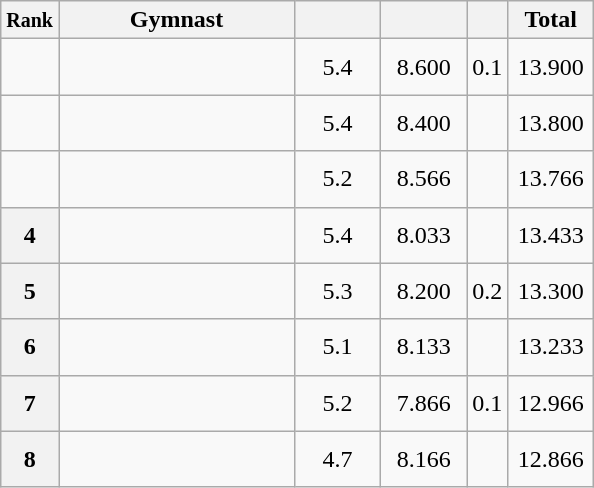<table style="text-align:center;" class="wikitable sortable">
<tr>
<th scope="col" style="width:15px;"><small>Rank</small></th>
<th scope="col" style="width:150px;">Gymnast</th>
<th scope="col" style="width:50px;"><small></small></th>
<th scope="col" style="width:50px;"><small></small></th>
<th scope="col" style="width:20px;"><small></small></th>
<th scope="col" style="width:50px;">Total</th>
</tr>
<tr>
<td scope="row" style="text-align:center"></td>
<td style="height:30px; text-align:left;"></td>
<td>5.4</td>
<td>8.600</td>
<td>0.1</td>
<td>13.900</td>
</tr>
<tr>
<td scope="row" style="text-align:center"></td>
<td style="height:30px; text-align:left;"></td>
<td>5.4</td>
<td>8.400</td>
<td></td>
<td>13.800</td>
</tr>
<tr>
<td scope="row" style="text-align:center"></td>
<td style="height:30px; text-align:left;"></td>
<td>5.2</td>
<td>8.566</td>
<td></td>
<td>13.766</td>
</tr>
<tr>
<th scope="row" style="text-align:center">4</th>
<td style="height:30px; text-align:left;"></td>
<td>5.4</td>
<td>8.033</td>
<td></td>
<td>13.433</td>
</tr>
<tr>
<th scope="row" style="text-align:center">5</th>
<td style="height:30px; text-align:left;"></td>
<td>5.3</td>
<td>8.200</td>
<td>0.2</td>
<td>13.300</td>
</tr>
<tr>
<th scope="row" style="text-align:center">6</th>
<td style="height:30px; text-align:left;"></td>
<td>5.1</td>
<td>8.133</td>
<td></td>
<td>13.233</td>
</tr>
<tr>
<th scope="row" style="text-align:center">7</th>
<td style="height:30px; text-align:left;"></td>
<td>5.2</td>
<td>7.866</td>
<td>0.1</td>
<td>12.966</td>
</tr>
<tr>
<th scope="row" style="text-align:center">8</th>
<td style="height:30px; text-align:left;"></td>
<td>4.7</td>
<td>8.166</td>
<td></td>
<td>12.866</td>
</tr>
</table>
